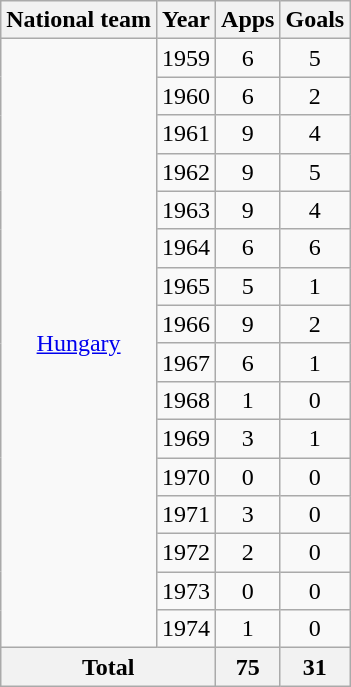<table class="wikitable" style="text-align:center">
<tr>
<th>National team</th>
<th>Year</th>
<th>Apps</th>
<th>Goals</th>
</tr>
<tr>
<td rowspan="16"><a href='#'>Hungary</a></td>
<td>1959</td>
<td>6</td>
<td>5</td>
</tr>
<tr>
<td>1960</td>
<td>6</td>
<td>2</td>
</tr>
<tr>
<td>1961</td>
<td>9</td>
<td>4</td>
</tr>
<tr>
<td>1962</td>
<td>9</td>
<td>5</td>
</tr>
<tr>
<td>1963</td>
<td>9</td>
<td>4</td>
</tr>
<tr>
<td>1964</td>
<td>6</td>
<td>6</td>
</tr>
<tr>
<td>1965</td>
<td>5</td>
<td>1</td>
</tr>
<tr>
<td>1966</td>
<td>9</td>
<td>2</td>
</tr>
<tr>
<td>1967</td>
<td>6</td>
<td>1</td>
</tr>
<tr>
<td>1968</td>
<td>1</td>
<td>0</td>
</tr>
<tr>
<td>1969</td>
<td>3</td>
<td>1</td>
</tr>
<tr>
<td>1970</td>
<td>0</td>
<td>0</td>
</tr>
<tr>
<td>1971</td>
<td>3</td>
<td>0</td>
</tr>
<tr>
<td>1972</td>
<td>2</td>
<td>0</td>
</tr>
<tr>
<td>1973</td>
<td>0</td>
<td>0</td>
</tr>
<tr>
<td>1974</td>
<td>1</td>
<td>0</td>
</tr>
<tr>
<th colspan="2">Total</th>
<th>75</th>
<th>31</th>
</tr>
</table>
